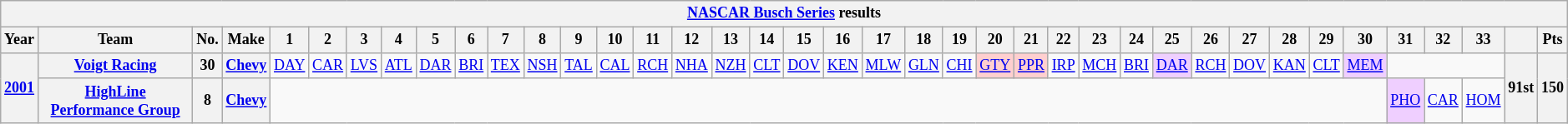<table class="wikitable" style="text-align:center; font-size:75%">
<tr>
<th colspan=42><a href='#'>NASCAR Busch Series</a> results</th>
</tr>
<tr>
<th>Year</th>
<th>Team</th>
<th>No.</th>
<th>Make</th>
<th>1</th>
<th>2</th>
<th>3</th>
<th>4</th>
<th>5</th>
<th>6</th>
<th>7</th>
<th>8</th>
<th>9</th>
<th>10</th>
<th>11</th>
<th>12</th>
<th>13</th>
<th>14</th>
<th>15</th>
<th>16</th>
<th>17</th>
<th>18</th>
<th>19</th>
<th>20</th>
<th>21</th>
<th>22</th>
<th>23</th>
<th>24</th>
<th>25</th>
<th>26</th>
<th>27</th>
<th>28</th>
<th>29</th>
<th>30</th>
<th>31</th>
<th>32</th>
<th>33</th>
<th></th>
<th>Pts</th>
</tr>
<tr>
<th rowspan=2><a href='#'>2001</a></th>
<th><a href='#'>Voigt Racing</a></th>
<th>30</th>
<th><a href='#'>Chevy</a></th>
<td><a href='#'>DAY</a></td>
<td><a href='#'>CAR</a></td>
<td><a href='#'>LVS</a></td>
<td><a href='#'>ATL</a></td>
<td><a href='#'>DAR</a></td>
<td><a href='#'>BRI</a></td>
<td><a href='#'>TEX</a></td>
<td><a href='#'>NSH</a></td>
<td><a href='#'>TAL</a></td>
<td><a href='#'>CAL</a></td>
<td><a href='#'>RCH</a></td>
<td><a href='#'>NHA</a></td>
<td><a href='#'>NZH</a></td>
<td><a href='#'>CLT</a></td>
<td><a href='#'>DOV</a></td>
<td><a href='#'>KEN</a></td>
<td><a href='#'>MLW</a></td>
<td><a href='#'>GLN</a></td>
<td><a href='#'>CHI</a></td>
<td style="background:#FFCFCF;"><a href='#'>GTY</a><br></td>
<td style="background:#FFCFCF;"><a href='#'>PPR</a><br></td>
<td><a href='#'>IRP</a></td>
<td><a href='#'>MCH</a></td>
<td><a href='#'>BRI</a></td>
<td style="background:#EFCFFF;"><a href='#'>DAR</a><br></td>
<td><a href='#'>RCH</a></td>
<td><a href='#'>DOV</a></td>
<td><a href='#'>KAN</a></td>
<td><a href='#'>CLT</a></td>
<td style="background:#EFCFFF;"><a href='#'>MEM</a><br></td>
<td colspan=3></td>
<th rowspan=2>91st</th>
<th rowspan=2>150</th>
</tr>
<tr>
<th><a href='#'>HighLine Performance Group</a></th>
<th>8</th>
<th><a href='#'>Chevy</a></th>
<td colspan=30></td>
<td style="background:#EFCFFF;"><a href='#'>PHO</a><br></td>
<td><a href='#'>CAR</a></td>
<td><a href='#'>HOM</a></td>
</tr>
</table>
